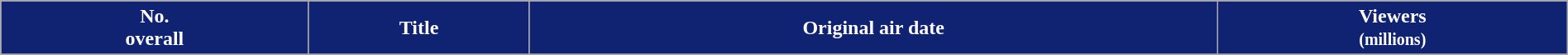<table class="wikitable plainrowheaders" style="width:100%;">
<tr>
<th style="background:#102372; color:white">No.<br>overall</th>
<th style="background:#102372; color:white">Title</th>
<th style="background:#102372; color:white">Original air date</th>
<th style="background:#102372; color:white">Viewers<br><small>(millions)</small></th>
</tr>
<tr>
</tr>
</table>
